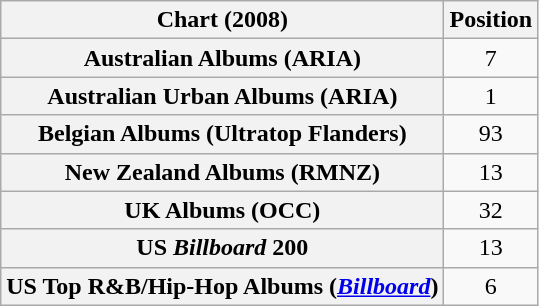<table class="wikitable sortable plainrowheaders" style="text-align:center">
<tr>
<th scope="col">Chart (2008)</th>
<th scope="col">Position</th>
</tr>
<tr>
<th scope="row">Australian Albums (ARIA)</th>
<td>7</td>
</tr>
<tr>
<th scope="row">Australian Urban Albums (ARIA)</th>
<td>1</td>
</tr>
<tr>
<th scope="row">Belgian Albums (Ultratop Flanders)</th>
<td>93</td>
</tr>
<tr>
<th scope="row">New Zealand Albums (RMNZ)</th>
<td>13</td>
</tr>
<tr>
<th scope="row">UK Albums (OCC)</th>
<td>32</td>
</tr>
<tr>
<th scope="row">US <em>Billboard</em> 200</th>
<td>13</td>
</tr>
<tr>
<th scope="row">US Top R&B/Hip-Hop Albums (<em><a href='#'>Billboard</a></em>)</th>
<td>6</td>
</tr>
</table>
